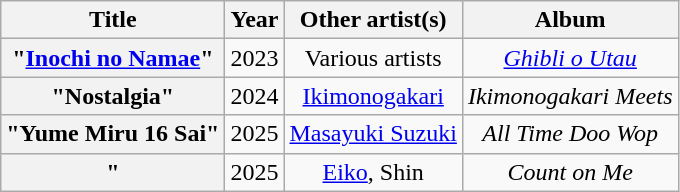<table class="wikitable plainrowheaders" style="text-align:center">
<tr>
<th scope="col">Title</th>
<th scope="col">Year</th>
<th scope="col">Other artist(s)</th>
<th scope="col">Album</th>
</tr>
<tr>
<th scope="row">"<a href='#'>Inochi no Namae</a>"</th>
<td>2023</td>
<td>Various artists</td>
<td><em><a href='#'>Ghibli o Utau</a></em></td>
</tr>
<tr>
<th scope="row">"Nostalgia"</th>
<td>2024</td>
<td><a href='#'>Ikimonogakari</a></td>
<td><em>Ikimonogakari Meets</em></td>
</tr>
<tr>
<th scope="row">"Yume Miru 16 Sai"</th>
<td>2025</td>
<td><a href='#'>Masayuki Suzuki</a></td>
<td><em>All Time Doo Wop</em></td>
</tr>
<tr>
<th scope="row">"</th>
<td>2025</td>
<td><a href='#'>Eiko</a>, Shin</td>
<td><em>Count on Me</em></td>
</tr>
</table>
